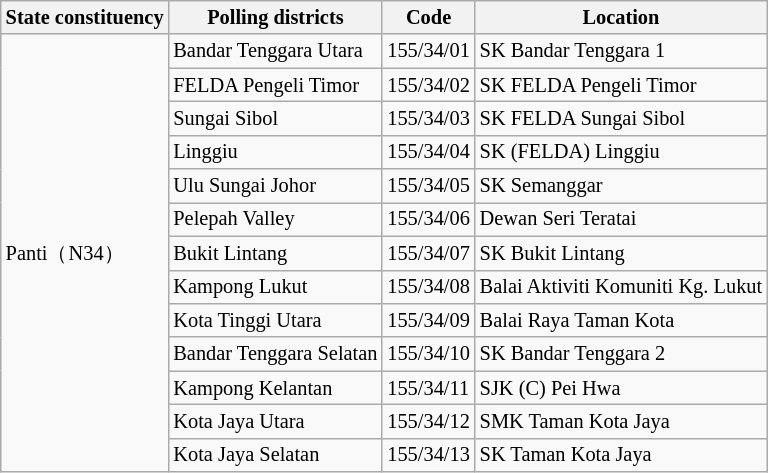<table class="wikitable sortable mw-collapsible" style="white-space:nowrap;font-size:85%">
<tr>
<th>State constituency</th>
<th>Polling districts</th>
<th>Code</th>
<th>Location</th>
</tr>
<tr>
<td rowspan="13">Panti（N34）</td>
<td>Bandar Tenggara Utara</td>
<td>155/34/01</td>
<td>SK Bandar Tenggara 1</td>
</tr>
<tr>
<td>FELDA Pengeli Timor</td>
<td>155/34/02</td>
<td>SK FELDA Pengeli Timor</td>
</tr>
<tr>
<td>Sungai Sibol</td>
<td>155/34/03</td>
<td>SK FELDA Sungai Sibol</td>
</tr>
<tr>
<td>Linggiu</td>
<td>155/34/04</td>
<td>SK (FELDA) Linggiu</td>
</tr>
<tr>
<td>Ulu Sungai Johor</td>
<td>155/34/05</td>
<td>SK Semanggar</td>
</tr>
<tr>
<td>Pelepah Valley</td>
<td>155/34/06</td>
<td>Dewan Seri Teratai</td>
</tr>
<tr>
<td>Bukit Lintang</td>
<td>155/34/07</td>
<td>SK Bukit Lintang</td>
</tr>
<tr>
<td>Kampong Lukut</td>
<td>155/34/08</td>
<td>Balai Aktiviti Komuniti Kg. Lukut</td>
</tr>
<tr>
<td>Kota Tinggi Utara</td>
<td>155/34/09</td>
<td>Balai Raya Taman Kota</td>
</tr>
<tr>
<td>Bandar Tenggara Selatan</td>
<td>155/34/10</td>
<td>SK Bandar Tenggara 2</td>
</tr>
<tr>
<td>Kampong Kelantan</td>
<td>155/34/11</td>
<td>SJK (C) Pei Hwa</td>
</tr>
<tr>
<td>Kota Jaya Utara</td>
<td>155/34/12</td>
<td>SMK Taman Kota Jaya</td>
</tr>
<tr>
<td>Kota Jaya Selatan</td>
<td>155/34/13</td>
<td>SK Taman Kota Jaya</td>
</tr>
</table>
